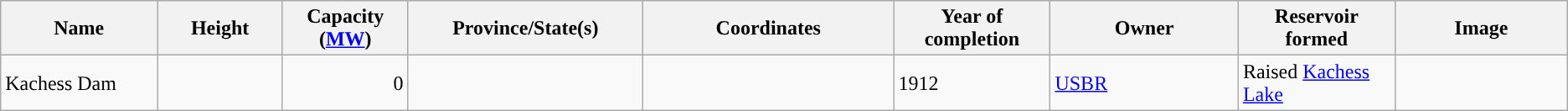<table class="wikitable sortable" border="1">
<tr>
<th width="10%">Name</th>
<th width="8%">Height</th>
<th width="8%">Capacity (<a href='#'>MW</a>)</th>
<th width="15%">Province/State(s)</th>
<th width="16%">Coordinates</th>
<th width="10%">Year of completion</th>
<th width="12%">Owner</th>
<th width="10%">Reservoir formed</th>
<th>Image</th>
</tr>
<tr>
<td>Kachess Dam</td>
<td></td>
<td align="right">0</td>
<td></td>
<td></td>
<td>1912</td>
<td><a href='#'>USBR</a></td>
<td>Raised <a href='#'>Kachess Lake</a></td>
<td></td>
</tr>
</table>
